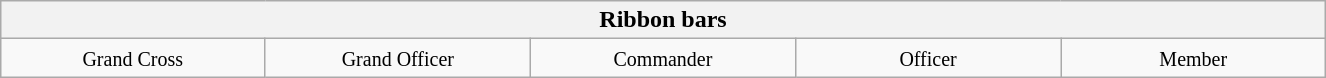<table class="wikitable" style="margin:1em auto; text-align:center; width:70%;">
<tr>
<th colspan=5>Ribbon bars</th>
</tr>
<tr style="vertical-align:top;">
<td width=20%><small>Grand Cross</small></td>
<td width=20%><small>Grand Officer</small></td>
<td width=20%><small>Commander</small></td>
<td width=20%><small>Officer</small></td>
<td width=20%><small>Member</small></td>
</tr>
</table>
